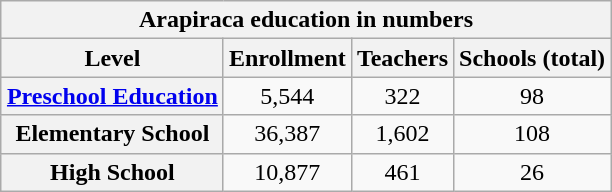<table class=wikitable style="float:center; margin:1em auto; border-collapse:border; text-align:center;">
<tr>
<th colspan=7>Arapiraca education in numbers</th>
</tr>
<tr Pre-school education 126,100 72.91 7,314 1,492 49.40 2007 Elementary education 754,390 81.48 31,783 1.7 18 62.98 2007 Secondary education 248,179 85.50 13,452 566 51.94 200 7 Higher Education 285,379 18.38 20,959 66 9 09>
<th><strong>Level</strong></th>
<th><strong>Enrollment</strong></th>
<th><strong>Teachers</strong></th>
<th><strong>Schools (total)</strong></th>
</tr>
<tr>
<th><a href='#'>Preschool Education</a></th>
<td>5,544</td>
<td>322</td>
<td>98</td>
</tr>
<tr>
<th>Elementary School</th>
<td>36,387</td>
<td>1,602</td>
<td>108</td>
</tr>
<tr>
<th>High School</th>
<td>10,877</td>
<td>461</td>
<td>26</td>
</tr>
</table>
